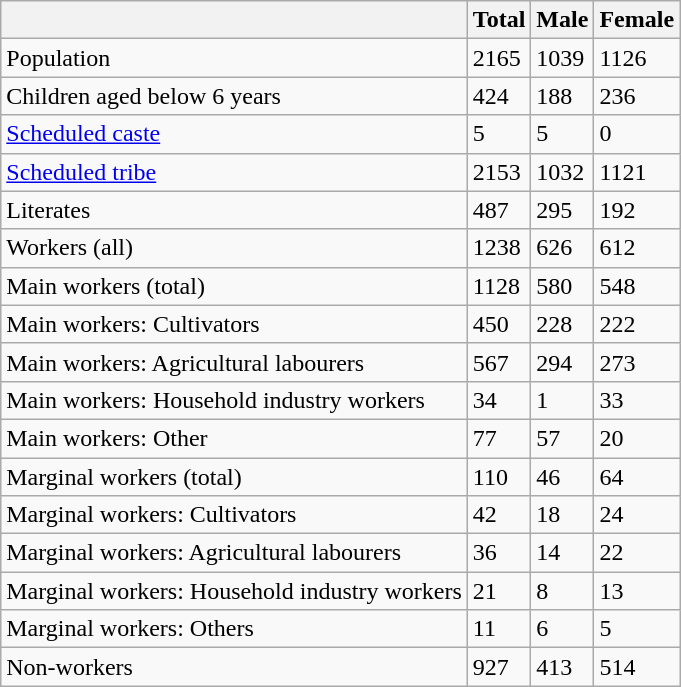<table class="wikitable sortable">
<tr>
<th></th>
<th>Total</th>
<th>Male</th>
<th>Female</th>
</tr>
<tr>
<td>Population</td>
<td>2165</td>
<td>1039</td>
<td>1126</td>
</tr>
<tr>
<td>Children aged below 6 years</td>
<td>424</td>
<td>188</td>
<td>236</td>
</tr>
<tr>
<td><a href='#'>Scheduled caste</a></td>
<td>5</td>
<td>5</td>
<td>0</td>
</tr>
<tr>
<td><a href='#'>Scheduled tribe</a></td>
<td>2153</td>
<td>1032</td>
<td>1121</td>
</tr>
<tr>
<td>Literates</td>
<td>487</td>
<td>295</td>
<td>192</td>
</tr>
<tr>
<td>Workers (all)</td>
<td>1238</td>
<td>626</td>
<td>612</td>
</tr>
<tr>
<td>Main workers (total)</td>
<td>1128</td>
<td>580</td>
<td>548</td>
</tr>
<tr>
<td>Main workers: Cultivators</td>
<td>450</td>
<td>228</td>
<td>222</td>
</tr>
<tr>
<td>Main workers: Agricultural labourers</td>
<td>567</td>
<td>294</td>
<td>273</td>
</tr>
<tr>
<td>Main workers: Household industry workers</td>
<td>34</td>
<td>1</td>
<td>33</td>
</tr>
<tr>
<td>Main workers: Other</td>
<td>77</td>
<td>57</td>
<td>20</td>
</tr>
<tr>
<td>Marginal workers (total)</td>
<td>110</td>
<td>46</td>
<td>64</td>
</tr>
<tr>
<td>Marginal workers: Cultivators</td>
<td>42</td>
<td>18</td>
<td>24</td>
</tr>
<tr>
<td>Marginal workers: Agricultural labourers</td>
<td>36</td>
<td>14</td>
<td>22</td>
</tr>
<tr>
<td>Marginal workers: Household industry workers</td>
<td>21</td>
<td>8</td>
<td>13</td>
</tr>
<tr>
<td>Marginal workers: Others</td>
<td>11</td>
<td>6</td>
<td>5</td>
</tr>
<tr>
<td>Non-workers</td>
<td>927</td>
<td>413</td>
<td>514</td>
</tr>
</table>
